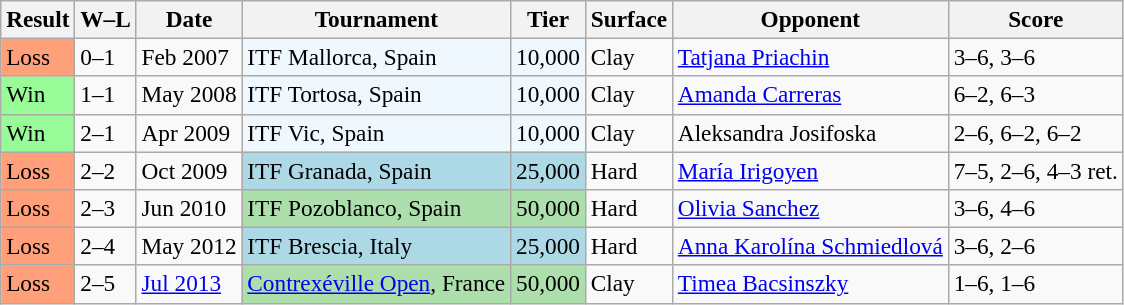<table class="sortable wikitable" style=font-size:97%>
<tr>
<th>Result</th>
<th class="unsortable">W–L</th>
<th>Date</th>
<th>Tournament</th>
<th>Tier</th>
<th>Surface</th>
<th>Opponent</th>
<th class="unsortable">Score</th>
</tr>
<tr>
<td style="background:#ffa07a;">Loss</td>
<td>0–1</td>
<td>Feb 2007</td>
<td style="background:#f0f8ff;">ITF Mallorca, Spain</td>
<td style="background:#f0f8ff;">10,000</td>
<td>Clay</td>
<td> <a href='#'>Tatjana Priachin</a></td>
<td>3–6, 3–6</td>
</tr>
<tr>
<td style="background:#98fb98;">Win</td>
<td>1–1</td>
<td>May 2008</td>
<td style="background:#f0f8ff;">ITF Tortosa, Spain</td>
<td style="background:#f0f8ff;">10,000</td>
<td>Clay</td>
<td> <a href='#'>Amanda Carreras</a></td>
<td>6–2, 6–3</td>
</tr>
<tr>
<td style="background:#98fb98;">Win</td>
<td>2–1</td>
<td>Apr 2009</td>
<td style="background:#f0f8ff;">ITF Vic, Spain</td>
<td style="background:#f0f8ff;">10,000</td>
<td>Clay</td>
<td> Aleksandra Josifoska</td>
<td>2–6, 6–2, 6–2</td>
</tr>
<tr>
<td style="background:#ffa07a;">Loss</td>
<td>2–2</td>
<td>Oct 2009</td>
<td style="background:lightblue;">ITF Granada, Spain</td>
<td style="background:lightblue;">25,000</td>
<td>Hard</td>
<td> <a href='#'>María Irigoyen</a></td>
<td>7–5, 2–6, 4–3 ret.</td>
</tr>
<tr>
<td style="background:#ffa07a;">Loss</td>
<td>2–3</td>
<td>Jun 2010</td>
<td style="background:#addfad;">ITF Pozoblanco, Spain</td>
<td style="background:#addfad;">50,000</td>
<td>Hard</td>
<td> <a href='#'>Olivia Sanchez</a></td>
<td>3–6, 4–6</td>
</tr>
<tr>
<td style="background:#ffa07a;">Loss</td>
<td>2–4</td>
<td>May 2012</td>
<td style="background:lightblue;">ITF Brescia, Italy</td>
<td style="background:lightblue;">25,000</td>
<td>Hard</td>
<td> <a href='#'>Anna Karolína Schmiedlová</a></td>
<td>3–6, 2–6</td>
</tr>
<tr>
<td style="background:#ffa07a;">Loss</td>
<td>2–5</td>
<td><a href='#'>Jul 2013</a></td>
<td style="background:#addfad;"><a href='#'>Contrexéville Open</a>, France</td>
<td style="background:#addfad;">50,000</td>
<td>Clay</td>
<td> <a href='#'>Timea Bacsinszky</a></td>
<td>1–6, 1–6</td>
</tr>
</table>
